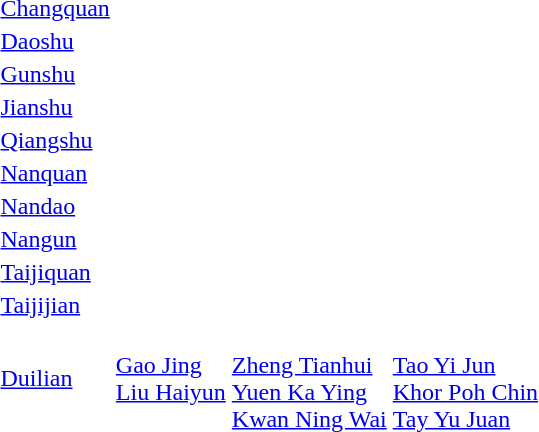<table>
<tr>
<td><a href='#'>Changquan</a></td>
<td></td>
<td></td>
<td></td>
</tr>
<tr>
<td><a href='#'>Daoshu</a></td>
<td></td>
<td></td>
<td></td>
</tr>
<tr>
<td><a href='#'>Gunshu</a></td>
<td></td>
<td></td>
<td></td>
</tr>
<tr>
<td><a href='#'>Jianshu</a></td>
<td></td>
<td></td>
<td></td>
</tr>
<tr>
<td><a href='#'>Qiangshu</a></td>
<td></td>
<td></td>
<td></td>
</tr>
<tr>
<td><a href='#'>Nanquan</a></td>
<td></td>
<td></td>
<td></td>
</tr>
<tr>
<td><a href='#'>Nandao</a></td>
<td></td>
<td></td>
<td></td>
</tr>
<tr>
<td><a href='#'>Nangun</a></td>
<td></td>
<td></td>
<td></td>
</tr>
<tr>
<td><a href='#'>Taijiquan</a></td>
<td></td>
<td></td>
<td></td>
</tr>
<tr>
<td><a href='#'>Taijijian</a></td>
<td></td>
<td></td>
<td></td>
</tr>
<tr>
<td><a href='#'>Duilian</a></td>
<td valign="top"><br><a href='#'>Gao Jing</a><br><a href='#'>Liu Haiyun</a></td>
<td><br><a href='#'>Zheng Tianhui</a><br><a href='#'>Yuen Ka Ying</a><br><a href='#'>Kwan Ning Wai</a></td>
<td><br><a href='#'>Tao Yi Jun</a><br><a href='#'>Khor Poh Chin</a><br><a href='#'>Tay Yu Juan</a></td>
</tr>
</table>
